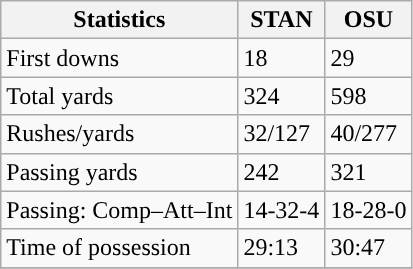<table class="wikitable" style="float: left;">
<tr>
<th>Statistics</th>
<th>STAN</th>
<th>OSU</th>
</tr>
<tr>
<td>First downs</td>
<td>18</td>
<td>29</td>
</tr>
<tr>
<td>Total yards</td>
<td>324</td>
<td>598</td>
</tr>
<tr>
<td>Rushes/yards</td>
<td>32/127</td>
<td>40/277</td>
</tr>
<tr>
<td>Passing yards</td>
<td>242</td>
<td>321</td>
</tr>
<tr>
<td>Passing: Comp–Att–Int</td>
<td>14-32-4</td>
<td>18-28-0</td>
</tr>
<tr>
<td>Time of possession</td>
<td>29:13</td>
<td>30:47</td>
</tr>
<tr>
</tr>
</table>
